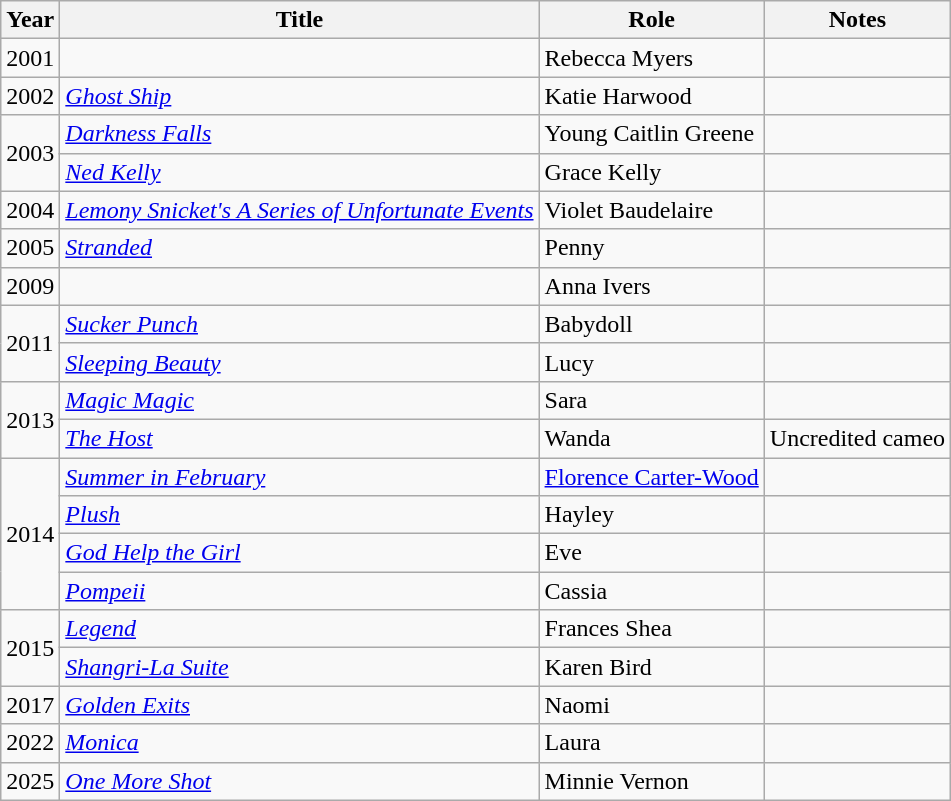<table class="wikitable sortable">
<tr>
<th>Year</th>
<th>Title</th>
<th>Role</th>
<th class="unsortable">Notes</th>
</tr>
<tr>
<td>2001</td>
<td><em></em></td>
<td>Rebecca Myers</td>
<td></td>
</tr>
<tr>
<td>2002</td>
<td><em><a href='#'>Ghost Ship</a></em></td>
<td>Katie Harwood</td>
<td></td>
</tr>
<tr>
<td rowspan="2">2003</td>
<td><em><a href='#'>Darkness Falls</a></em></td>
<td>Young Caitlin Greene</td>
<td></td>
</tr>
<tr>
<td><em><a href='#'>Ned Kelly</a></em></td>
<td>Grace Kelly</td>
<td></td>
</tr>
<tr>
<td>2004</td>
<td><em><a href='#'>Lemony Snicket's A Series of Unfortunate Events</a></em></td>
<td>Violet Baudelaire</td>
<td></td>
</tr>
<tr>
<td>2005</td>
<td><em><a href='#'>Stranded</a></em></td>
<td>Penny</td>
<td></td>
</tr>
<tr>
<td>2009</td>
<td><em></em></td>
<td>Anna Ivers</td>
<td></td>
</tr>
<tr>
<td rowspan="2">2011</td>
<td><em><a href='#'>Sucker Punch</a></em></td>
<td>Babydoll</td>
<td></td>
</tr>
<tr>
<td><em><a href='#'>Sleeping Beauty</a></em></td>
<td>Lucy</td>
<td></td>
</tr>
<tr>
<td rowspan="2">2013</td>
<td><em><a href='#'>Magic Magic</a></em></td>
<td>Sara</td>
<td></td>
</tr>
<tr>
<td><em><a href='#'>The Host</a></em></td>
<td>Wanda</td>
<td>Uncredited cameo</td>
</tr>
<tr>
<td rowspan="4">2014</td>
<td><em><a href='#'>Summer in February</a></em></td>
<td><a href='#'>Florence Carter-Wood</a></td>
<td></td>
</tr>
<tr>
<td><em><a href='#'>Plush</a></em></td>
<td>Hayley</td>
<td></td>
</tr>
<tr>
<td><em><a href='#'>God Help the Girl</a></em></td>
<td>Eve</td>
<td></td>
</tr>
<tr>
<td><em><a href='#'>Pompeii</a></em></td>
<td>Cassia</td>
<td></td>
</tr>
<tr>
<td rowspan="2">2015</td>
<td><em><a href='#'>Legend</a></em></td>
<td>Frances Shea</td>
<td></td>
</tr>
<tr>
<td><em><a href='#'>Shangri-La Suite</a></em></td>
<td>Karen Bird</td>
<td></td>
</tr>
<tr>
<td>2017</td>
<td><em><a href='#'>Golden Exits</a></em></td>
<td>Naomi</td>
<td></td>
</tr>
<tr>
<td>2022</td>
<td><em><a href='#'>Monica</a></em></td>
<td>Laura</td>
<td></td>
</tr>
<tr>
<td>2025</td>
<td><em><a href='#'>One More Shot</a></em></td>
<td>Minnie Vernon</td>
<td></td>
</tr>
</table>
